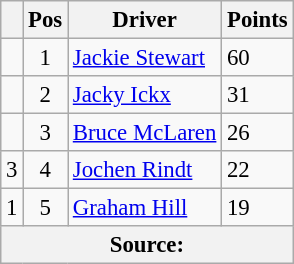<table class="wikitable" style="font-size: 95%;">
<tr>
<th></th>
<th>Pos</th>
<th>Driver</th>
<th>Points</th>
</tr>
<tr>
<td align="left"></td>
<td align="center">1</td>
<td> <a href='#'>Jackie Stewart</a></td>
<td align="left">60</td>
</tr>
<tr>
<td align="left"></td>
<td align="center">2</td>
<td> <a href='#'>Jacky Ickx</a></td>
<td align="left">31</td>
</tr>
<tr>
<td align="left"></td>
<td align="center">3</td>
<td> <a href='#'>Bruce McLaren</a></td>
<td align="left">26</td>
</tr>
<tr>
<td align="left"> 3</td>
<td align="center">4</td>
<td> <a href='#'>Jochen Rindt</a></td>
<td align="left">22</td>
</tr>
<tr>
<td align="left"> 1</td>
<td align="center">5</td>
<td> <a href='#'>Graham Hill</a></td>
<td align="left">19</td>
</tr>
<tr>
<th colspan=4>Source:</th>
</tr>
</table>
